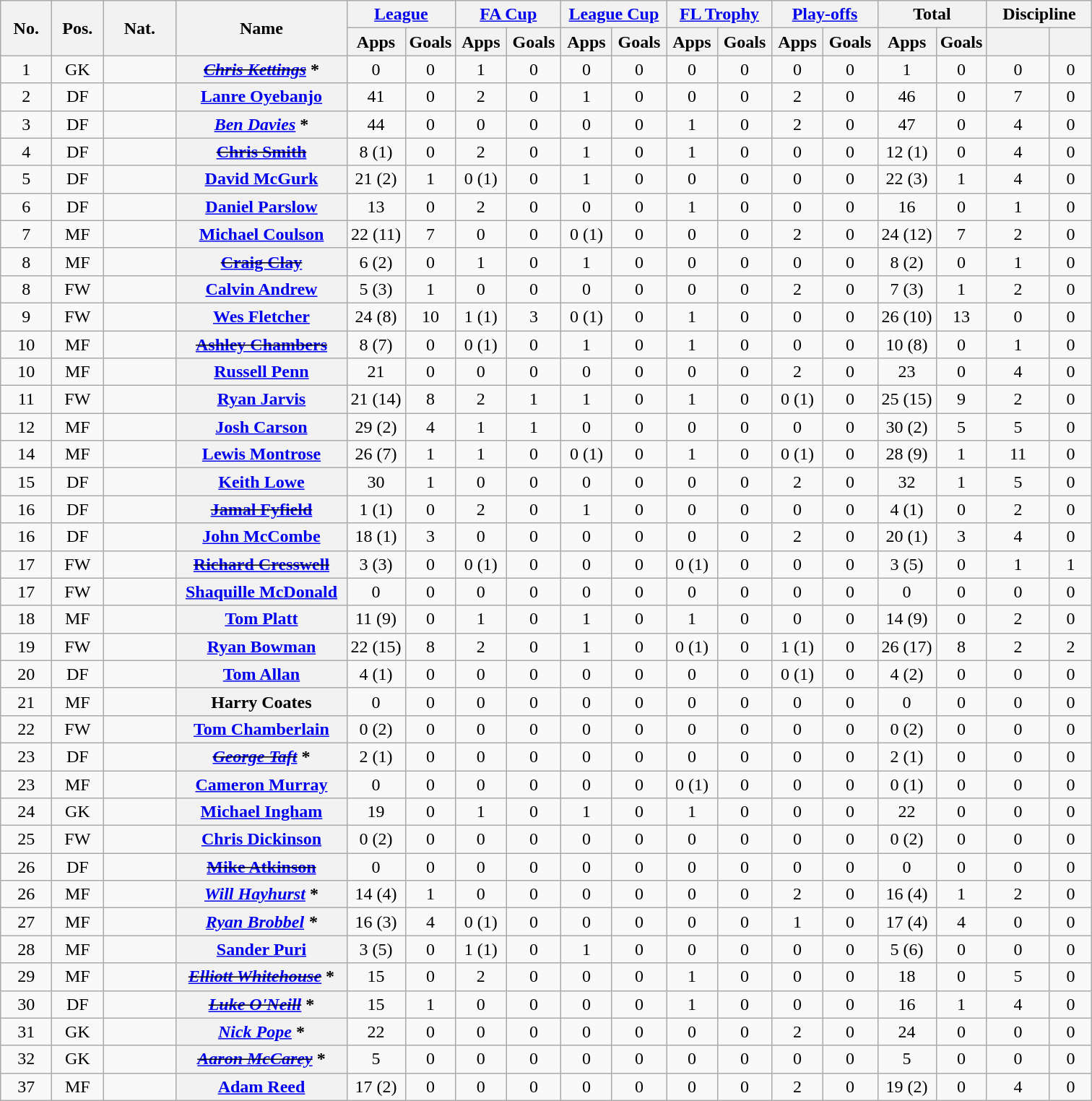<table class="wikitable plainrowheaders" style="text-align:center">
<tr>
<th rowspan=2 width=40>No.</th>
<th rowspan=2 width=40>Pos.</th>
<th rowspan=2 width=60>Nat.</th>
<th rowspan=2 width=150 scope=col>Name</th>
<th colspan=2 width=90><a href='#'>League</a></th>
<th colspan=2 width=90><a href='#'>FA Cup</a></th>
<th colspan=2 width=90><a href='#'>League Cup</a></th>
<th colspan=2 width=90><a href='#'>FL Trophy</a></th>
<th colspan=2 width=90><a href='#'>Play-offs</a></th>
<th colspan=2 width=90>Total</th>
<th colspan=2 width=90>Discipline</th>
</tr>
<tr>
<th scope=col>Apps</th>
<th scope=col>Goals</th>
<th scope=col>Apps</th>
<th scope=col>Goals</th>
<th scope=col>Apps</th>
<th scope=col>Goals</th>
<th scope=col>Apps</th>
<th scope=col>Goals</th>
<th scope=col>Apps</th>
<th scope=col>Goals</th>
<th scope=col>Apps</th>
<th scope=col>Goals</th>
<th scope=col></th>
<th scope=col></th>
</tr>
<tr>
<td>1</td>
<td>GK</td>
<td align=left></td>
<th scope=row><s><em><a href='#'>Chris Kettings</a></em></s> * </th>
<td>0</td>
<td>0</td>
<td>1</td>
<td>0</td>
<td>0</td>
<td>0</td>
<td>0</td>
<td>0</td>
<td>0</td>
<td>0</td>
<td>1</td>
<td>0</td>
<td>0</td>
<td>0</td>
</tr>
<tr>
<td>2</td>
<td>DF</td>
<td align=left></td>
<th scope=row><a href='#'>Lanre Oyebanjo</a></th>
<td>41</td>
<td>0</td>
<td>2</td>
<td>0</td>
<td>1</td>
<td>0</td>
<td>0</td>
<td>0</td>
<td>2</td>
<td>0</td>
<td>46</td>
<td>0</td>
<td>7</td>
<td>0</td>
</tr>
<tr>
<td>3</td>
<td>DF</td>
<td align=left></td>
<th scope=row><em><a href='#'>Ben Davies</a></em> *</th>
<td>44</td>
<td>0</td>
<td>0</td>
<td>0</td>
<td>0</td>
<td>0</td>
<td>1</td>
<td>0</td>
<td>2</td>
<td>0</td>
<td>47</td>
<td>0</td>
<td>4</td>
<td>0</td>
</tr>
<tr>
<td>4</td>
<td>DF</td>
<td align=left></td>
<th scope=row><s><a href='#'>Chris Smith</a></s> </th>
<td>8 (1)</td>
<td>0</td>
<td>2</td>
<td>0</td>
<td>1</td>
<td>0</td>
<td>1</td>
<td>0</td>
<td>0</td>
<td>0</td>
<td>12 (1)</td>
<td>0</td>
<td>4</td>
<td>0</td>
</tr>
<tr>
<td>5</td>
<td>DF</td>
<td align=left></td>
<th scope=row><a href='#'>David McGurk</a></th>
<td>21 (2)</td>
<td>1</td>
<td>0 (1)</td>
<td>0</td>
<td>1</td>
<td>0</td>
<td>0</td>
<td>0</td>
<td>0</td>
<td>0</td>
<td>22 (3)</td>
<td>1</td>
<td>4</td>
<td>0</td>
</tr>
<tr>
<td>6</td>
<td>DF</td>
<td align=left></td>
<th scope=row><a href='#'>Daniel Parslow</a></th>
<td>13</td>
<td>0</td>
<td>2</td>
<td>0</td>
<td>0</td>
<td>0</td>
<td>1</td>
<td>0</td>
<td>0</td>
<td>0</td>
<td>16</td>
<td>0</td>
<td>1</td>
<td>0</td>
</tr>
<tr>
<td>7</td>
<td>MF</td>
<td align=left></td>
<th scope=row><a href='#'>Michael Coulson</a></th>
<td>22 (11)</td>
<td>7</td>
<td>0</td>
<td>0</td>
<td>0 (1)</td>
<td>0</td>
<td>0</td>
<td>0</td>
<td>2</td>
<td>0</td>
<td>24 (12)</td>
<td>7</td>
<td>2</td>
<td>0</td>
</tr>
<tr>
<td>8</td>
<td>MF</td>
<td align=left></td>
<th scope=row><s><a href='#'>Craig Clay</a></s> </th>
<td>6 (2)</td>
<td>0</td>
<td>1</td>
<td>0</td>
<td>1</td>
<td>0</td>
<td>0</td>
<td>0</td>
<td>0</td>
<td>0</td>
<td>8 (2)</td>
<td>0</td>
<td>1</td>
<td>0</td>
</tr>
<tr>
<td>8</td>
<td>FW</td>
<td align=left></td>
<th scope=row><a href='#'>Calvin Andrew</a></th>
<td>5 (3)</td>
<td>1</td>
<td>0</td>
<td>0</td>
<td>0</td>
<td>0</td>
<td>0</td>
<td>0</td>
<td>2</td>
<td>0</td>
<td>7 (3)</td>
<td>1</td>
<td>2</td>
<td>0</td>
</tr>
<tr>
<td>9</td>
<td>FW</td>
<td align=left></td>
<th scope=row><a href='#'>Wes Fletcher</a></th>
<td>24 (8)</td>
<td>10</td>
<td>1 (1)</td>
<td>3</td>
<td>0 (1)</td>
<td>0</td>
<td>1</td>
<td>0</td>
<td>0</td>
<td>0</td>
<td>26 (10)</td>
<td>13</td>
<td>0</td>
<td>0</td>
</tr>
<tr>
<td>10</td>
<td>MF</td>
<td align=left></td>
<th scope=row><s><a href='#'>Ashley Chambers</a></s> </th>
<td>8 (7)</td>
<td>0</td>
<td>0 (1)</td>
<td>0</td>
<td>1</td>
<td>0</td>
<td>1</td>
<td>0</td>
<td>0</td>
<td>0</td>
<td>10 (8)</td>
<td>0</td>
<td>1</td>
<td>0</td>
</tr>
<tr>
<td>10</td>
<td>MF</td>
<td align=left></td>
<th scope=row><a href='#'>Russell Penn</a></th>
<td>21</td>
<td>0</td>
<td>0</td>
<td>0</td>
<td>0</td>
<td>0</td>
<td>0</td>
<td>0</td>
<td>2</td>
<td>0</td>
<td>23</td>
<td>0</td>
<td>4</td>
<td>0</td>
</tr>
<tr>
<td>11</td>
<td>FW</td>
<td align=left></td>
<th scope=row><a href='#'>Ryan Jarvis</a></th>
<td>21 (14)</td>
<td>8</td>
<td>2</td>
<td>1</td>
<td>1</td>
<td>0</td>
<td>1</td>
<td>0</td>
<td>0 (1)</td>
<td>0</td>
<td>25 (15)</td>
<td>9</td>
<td>2</td>
<td>0</td>
</tr>
<tr>
<td>12</td>
<td>MF</td>
<td align=left></td>
<th scope=row><a href='#'>Josh Carson</a></th>
<td>29 (2)</td>
<td>4</td>
<td>1</td>
<td>1</td>
<td>0</td>
<td>0</td>
<td>0</td>
<td>0</td>
<td>0</td>
<td>0</td>
<td>30 (2)</td>
<td>5</td>
<td>5</td>
<td>0</td>
</tr>
<tr>
<td>14</td>
<td>MF</td>
<td align=left></td>
<th scope=row><a href='#'>Lewis Montrose</a></th>
<td>26 (7)</td>
<td>1</td>
<td>1</td>
<td>0</td>
<td>0 (1)</td>
<td>0</td>
<td>1</td>
<td>0</td>
<td>0 (1)</td>
<td>0</td>
<td>28 (9)</td>
<td>1</td>
<td>11</td>
<td>0</td>
</tr>
<tr>
<td>15</td>
<td>DF</td>
<td align=left></td>
<th scope=row><a href='#'>Keith Lowe</a></th>
<td>30</td>
<td>1</td>
<td>0</td>
<td>0</td>
<td>0</td>
<td>0</td>
<td>0</td>
<td>0</td>
<td>2</td>
<td>0</td>
<td>32</td>
<td>1</td>
<td>5</td>
<td>0</td>
</tr>
<tr>
<td>16</td>
<td>DF</td>
<td align=left></td>
<th scope=row><s><a href='#'>Jamal Fyfield</a></s> </th>
<td>1 (1)</td>
<td>0</td>
<td>2</td>
<td>0</td>
<td>1</td>
<td>0</td>
<td>0</td>
<td>0</td>
<td>0</td>
<td>0</td>
<td>4 (1)</td>
<td>0</td>
<td>2</td>
<td>0</td>
</tr>
<tr>
<td>16</td>
<td>DF</td>
<td align=left></td>
<th scope=row><a href='#'>John McCombe</a></th>
<td>18 (1)</td>
<td>3</td>
<td>0</td>
<td>0</td>
<td>0</td>
<td>0</td>
<td>0</td>
<td>0</td>
<td>2</td>
<td>0</td>
<td>20 (1)</td>
<td>3</td>
<td>4</td>
<td>0</td>
</tr>
<tr>
<td>17</td>
<td>FW</td>
<td align=left></td>
<th scope=row><s><a href='#'>Richard Cresswell</a></s> </th>
<td>3 (3)</td>
<td>0</td>
<td>0 (1)</td>
<td>0</td>
<td>0</td>
<td>0</td>
<td>0 (1)</td>
<td>0</td>
<td>0</td>
<td>0</td>
<td>3 (5)</td>
<td>0</td>
<td>1</td>
<td>1</td>
</tr>
<tr>
<td>17</td>
<td>FW</td>
<td align=left></td>
<th scope=row><a href='#'>Shaquille McDonald</a></th>
<td>0</td>
<td>0</td>
<td>0</td>
<td>0</td>
<td>0</td>
<td>0</td>
<td>0</td>
<td>0</td>
<td>0</td>
<td>0</td>
<td>0</td>
<td>0</td>
<td>0</td>
<td>0</td>
</tr>
<tr>
<td>18</td>
<td>MF</td>
<td align=left></td>
<th scope=row><a href='#'>Tom Platt</a></th>
<td>11 (9)</td>
<td>0</td>
<td>1</td>
<td>0</td>
<td>1</td>
<td>0</td>
<td>1</td>
<td>0</td>
<td>0</td>
<td>0</td>
<td>14 (9)</td>
<td>0</td>
<td>2</td>
<td>0</td>
</tr>
<tr>
<td>19</td>
<td>FW</td>
<td align=left></td>
<th scope=row><a href='#'>Ryan Bowman</a></th>
<td>22 (15)</td>
<td>8</td>
<td>2</td>
<td>0</td>
<td>1</td>
<td>0</td>
<td>0 (1)</td>
<td>0</td>
<td>1 (1)</td>
<td>0</td>
<td>26 (17)</td>
<td>8</td>
<td>2</td>
<td>2</td>
</tr>
<tr>
<td>20</td>
<td>DF</td>
<td align=left></td>
<th scope=row><a href='#'>Tom Allan</a></th>
<td>4 (1)</td>
<td>0</td>
<td>0</td>
<td>0</td>
<td>0</td>
<td>0</td>
<td>0</td>
<td>0</td>
<td>0 (1)</td>
<td>0</td>
<td>4 (2)</td>
<td>0</td>
<td>0</td>
<td>0</td>
</tr>
<tr>
<td>21</td>
<td>MF</td>
<td align=left></td>
<th scope=row>Harry Coates</th>
<td>0</td>
<td>0</td>
<td>0</td>
<td>0</td>
<td>0</td>
<td>0</td>
<td>0</td>
<td>0</td>
<td>0</td>
<td>0</td>
<td>0</td>
<td>0</td>
<td>0</td>
<td>0</td>
</tr>
<tr>
<td>22</td>
<td>FW</td>
<td align=left></td>
<th scope=row><a href='#'>Tom Chamberlain</a></th>
<td>0 (2)</td>
<td>0</td>
<td>0</td>
<td>0</td>
<td>0</td>
<td>0</td>
<td>0</td>
<td>0</td>
<td>0</td>
<td>0</td>
<td>0 (2)</td>
<td>0</td>
<td>0</td>
<td>0</td>
</tr>
<tr>
<td>23</td>
<td>DF</td>
<td align=left></td>
<th scope=row><s><em><a href='#'>George Taft</a></em></s> * </th>
<td>2 (1)</td>
<td>0</td>
<td>0</td>
<td>0</td>
<td>0</td>
<td>0</td>
<td>0</td>
<td>0</td>
<td>0</td>
<td>0</td>
<td>2 (1)</td>
<td>0</td>
<td>0</td>
<td>0</td>
</tr>
<tr>
<td>23</td>
<td>MF</td>
<td align=left></td>
<th scope=row><a href='#'>Cameron Murray</a></th>
<td>0</td>
<td>0</td>
<td>0</td>
<td>0</td>
<td>0</td>
<td>0</td>
<td>0 (1)</td>
<td>0</td>
<td>0</td>
<td>0</td>
<td>0 (1)</td>
<td>0</td>
<td>0</td>
<td>0</td>
</tr>
<tr>
<td>24</td>
<td>GK</td>
<td align=left></td>
<th scope=row><a href='#'>Michael Ingham</a></th>
<td>19</td>
<td>0</td>
<td>1</td>
<td>0</td>
<td>1</td>
<td>0</td>
<td>1</td>
<td>0</td>
<td>0</td>
<td>0</td>
<td>22</td>
<td>0</td>
<td>0</td>
<td>0</td>
</tr>
<tr>
<td>25</td>
<td>FW</td>
<td align=left></td>
<th scope=row><a href='#'>Chris Dickinson</a></th>
<td>0 (2)</td>
<td>0</td>
<td>0</td>
<td>0</td>
<td>0</td>
<td>0</td>
<td>0</td>
<td>0</td>
<td>0</td>
<td>0</td>
<td>0 (2)</td>
<td>0</td>
<td>0</td>
<td>0</td>
</tr>
<tr>
<td>26</td>
<td>DF</td>
<td align=left></td>
<th scope=row><s><a href='#'>Mike Atkinson</a></s> </th>
<td>0</td>
<td>0</td>
<td>0</td>
<td>0</td>
<td>0</td>
<td>0</td>
<td>0</td>
<td>0</td>
<td>0</td>
<td>0</td>
<td>0</td>
<td>0</td>
<td>0</td>
<td>0</td>
</tr>
<tr>
<td>26</td>
<td>MF</td>
<td align=left></td>
<th scope=row><em><a href='#'>Will Hayhurst</a></em> *</th>
<td>14 (4)</td>
<td>1</td>
<td>0</td>
<td>0</td>
<td>0</td>
<td>0</td>
<td>0</td>
<td>0</td>
<td>2</td>
<td>0</td>
<td>16 (4)</td>
<td>1</td>
<td>2</td>
<td>0</td>
</tr>
<tr>
<td>27</td>
<td>MF</td>
<td align=left></td>
<th scope=row><em><a href='#'>Ryan Brobbel</a> *</em></th>
<td>16 (3)</td>
<td>4</td>
<td>0 (1)</td>
<td>0</td>
<td>0</td>
<td>0</td>
<td>0</td>
<td>0</td>
<td>1</td>
<td>0</td>
<td>17 (4)</td>
<td>4</td>
<td>0</td>
<td>0</td>
</tr>
<tr>
<td>28</td>
<td>MF</td>
<td align=left></td>
<th scope=row><a href='#'>Sander Puri</a></th>
<td>3 (5)</td>
<td>0</td>
<td>1 (1)</td>
<td>0</td>
<td>1</td>
<td>0</td>
<td>0</td>
<td>0</td>
<td>0</td>
<td>0</td>
<td>5 (6)</td>
<td>0</td>
<td>0</td>
<td>0</td>
</tr>
<tr>
<td>29</td>
<td>MF</td>
<td align=left></td>
<th scope=row><s><em><a href='#'>Elliott Whitehouse</a></em></s> * </th>
<td>15</td>
<td>0</td>
<td>2</td>
<td>0</td>
<td>0</td>
<td>0</td>
<td>1</td>
<td>0</td>
<td>0</td>
<td>0</td>
<td>18</td>
<td>0</td>
<td>5</td>
<td>0</td>
</tr>
<tr>
<td>30</td>
<td>DF</td>
<td align=left></td>
<th scope=row><s><em><a href='#'>Luke O'Neill</a></em></s> * </th>
<td>15</td>
<td>1</td>
<td>0</td>
<td>0</td>
<td>0</td>
<td>0</td>
<td>1</td>
<td>0</td>
<td>0</td>
<td>0</td>
<td>16</td>
<td>1</td>
<td>4</td>
<td>0</td>
</tr>
<tr>
<td>31</td>
<td>GK</td>
<td align=left></td>
<th scope=row><em><a href='#'>Nick Pope</a></em> *</th>
<td>22</td>
<td>0</td>
<td>0</td>
<td>0</td>
<td>0</td>
<td>0</td>
<td>0</td>
<td>0</td>
<td>2</td>
<td>0</td>
<td>24</td>
<td>0</td>
<td>0</td>
<td>0</td>
</tr>
<tr>
<td>32</td>
<td>GK</td>
<td align=left></td>
<th scope=row><s><em><a href='#'>Aaron McCarey</a></em></s> * </th>
<td>5</td>
<td>0</td>
<td>0</td>
<td>0</td>
<td>0</td>
<td>0</td>
<td>0</td>
<td>0</td>
<td>0</td>
<td>0</td>
<td>5</td>
<td>0</td>
<td>0</td>
<td>0</td>
</tr>
<tr>
<td>37</td>
<td>MF</td>
<td align=left></td>
<th scope=row><a href='#'>Adam Reed</a></th>
<td>17 (2)</td>
<td>0</td>
<td>0</td>
<td>0</td>
<td>0</td>
<td>0</td>
<td>0</td>
<td>0</td>
<td>2</td>
<td>0</td>
<td>19 (2)</td>
<td>0</td>
<td>4</td>
<td>0</td>
</tr>
</table>
